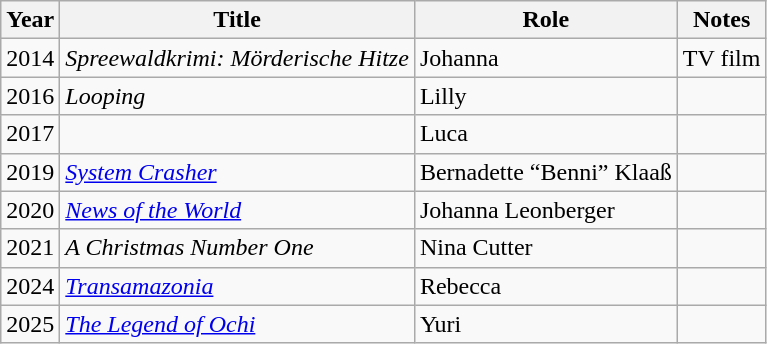<table class="wikitable sortable">
<tr>
<th>Year</th>
<th>Title</th>
<th>Role</th>
<th class=unsortable>Notes</th>
</tr>
<tr>
<td>2014</td>
<td><em>Spreewaldkrimi: Mörderische Hitze</em></td>
<td>Johanna</td>
<td>TV film</td>
</tr>
<tr>
<td>2016</td>
<td><em>Looping</em></td>
<td>Lilly</td>
<td></td>
</tr>
<tr>
<td>2017</td>
<td><em></em></td>
<td>Luca</td>
<td></td>
</tr>
<tr>
<td>2019</td>
<td><em><a href='#'>System Crasher</a></em></td>
<td>Bernadette “Benni” Klaaß</td>
<td></td>
</tr>
<tr>
<td>2020</td>
<td><em><a href='#'>News of the World</a></em></td>
<td>Johanna Leonberger</td>
<td></td>
</tr>
<tr>
<td>2021</td>
<td><em>A Christmas Number One</em></td>
<td>Nina Cutter</td>
<td></td>
</tr>
<tr>
<td>2024</td>
<td><em><a href='#'>Transamazonia</a></em></td>
<td>Rebecca</td>
<td></td>
</tr>
<tr>
<td>2025</td>
<td><em><a href='#'>The Legend of Ochi</a></em></td>
<td>Yuri</td>
<td></td>
</tr>
</table>
